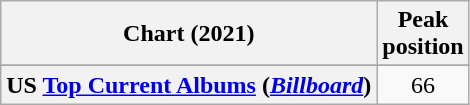<table class="wikitable sortable plainrowheaders" style="text-align:center">
<tr>
<th scope="col">Chart (2021)</th>
<th scope="col">Peak<br>position</th>
</tr>
<tr>
</tr>
<tr>
</tr>
<tr>
<th scope="row">US <a href='#'>Top Current Albums</a> (<em><a href='#'>Billboard</a></em>)</th>
<td>66</td>
</tr>
</table>
